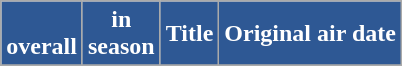<table class="wikitable plainrowheaders" background:#fff;">
<tr>
<th style="background-color: #2E5894; color: #ffffff;"> <br>overall</th>
<th style="background-color: #2E5894; color: #ffffff;"> in<br>season</th>
<th style="background-color: #2E5894; color: #ffffff;">Title</th>
<th style="background-color: #2E5894; color: #ffffff;">Original air date</th>
</tr>
<tr>
</tr>
</table>
